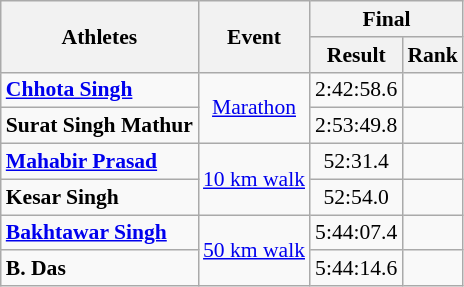<table class="wikitable" style="text-align:center; font-size:90%">
<tr>
<th rowspan=2>Athletes</th>
<th rowspan=2>Event</th>
<th colspan=2>Final</th>
</tr>
<tr>
<th>Result</th>
<th>Rank</th>
</tr>
<tr>
<td style="text-align:left"><strong><a href='#'>Chhota Singh</a></strong></td>
<td rowspan="2"><a href='#'>Marathon</a></td>
<td>2:42:58.6</td>
<td></td>
</tr>
<tr>
<td style="text-align:left"><strong>Surat Singh Mathur</strong></td>
<td>2:53:49.8</td>
<td></td>
</tr>
<tr>
<td style="text-align:left"><strong><a href='#'>Mahabir Prasad</a></strong></td>
<td rowspan="2"><a href='#'>10 km walk</a></td>
<td>52:31.4</td>
<td></td>
</tr>
<tr>
<td style="text-align:left"><strong>Kesar Singh</strong></td>
<td>52:54.0</td>
<td></td>
</tr>
<tr>
<td style="text-align:left"><strong><a href='#'>Bakhtawar Singh</a></strong></td>
<td rowspan="2"><a href='#'>50 km walk</a></td>
<td>5:44:07.4</td>
<td></td>
</tr>
<tr>
<td style="text-align:left"><strong>B. Das</strong></td>
<td>5:44:14.6</td>
<td></td>
</tr>
</table>
